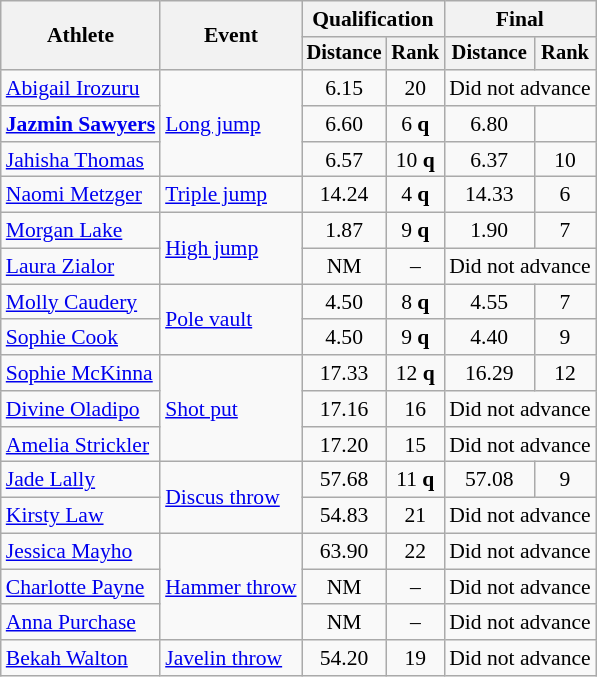<table class="wikitable" style="font-size:90%">
<tr>
<th rowspan=2>Athlete</th>
<th rowspan=2>Event</th>
<th colspan=2>Qualification</th>
<th colspan=2>Final</th>
</tr>
<tr style="font-size:95%">
<th>Distance</th>
<th>Rank</th>
<th>Distance</th>
<th>Rank</th>
</tr>
<tr align=center>
<td align=left><a href='#'>Abigail Irozuru</a></td>
<td style="text-align:left;" rowspan="3"><a href='#'>Long jump</a></td>
<td>6.15</td>
<td>20</td>
<td colspan=2>Did not advance</td>
</tr>
<tr align=center>
<td align=left><strong><a href='#'>Jazmin Sawyers</a></strong></td>
<td>6.60</td>
<td>6 <strong>q</strong></td>
<td>6.80</td>
<td></td>
</tr>
<tr align=center>
<td align=left><a href='#'>Jahisha Thomas</a></td>
<td>6.57</td>
<td>10 <strong>q</strong></td>
<td>6.37</td>
<td>10</td>
</tr>
<tr align=center>
<td align=left><a href='#'>Naomi Metzger</a></td>
<td style="text-align:left;"><a href='#'>Triple jump</a></td>
<td>14.24</td>
<td>4 <strong>q</strong></td>
<td>14.33</td>
<td>6</td>
</tr>
<tr align=center>
<td align=left><a href='#'>Morgan Lake</a></td>
<td style="text-align:left;" rowspan="2"><a href='#'>High jump</a></td>
<td>1.87</td>
<td>9 <strong>q</strong></td>
<td>1.90</td>
<td>7</td>
</tr>
<tr align=center>
<td align=left><a href='#'>Laura Zialor</a></td>
<td>NM</td>
<td>–</td>
<td colspan=2>Did not advance</td>
</tr>
<tr align=center>
<td align=left><a href='#'>Molly Caudery</a></td>
<td style="text-align:left;" rowspan="2"><a href='#'>Pole vault</a></td>
<td>4.50</td>
<td>8 <strong>q</strong></td>
<td>4.55</td>
<td>7</td>
</tr>
<tr align=center>
<td align=left><a href='#'>Sophie Cook</a></td>
<td>4.50</td>
<td>9 <strong>q</strong></td>
<td>4.40</td>
<td>9</td>
</tr>
<tr align=center>
<td align=left><a href='#'>Sophie McKinna</a></td>
<td style="text-align:left;" rowspan="3"><a href='#'>Shot put</a></td>
<td>17.33</td>
<td>12 <strong>q</strong></td>
<td>16.29</td>
<td>12</td>
</tr>
<tr align=center>
<td align=left><a href='#'>Divine Oladipo</a></td>
<td>17.16</td>
<td>16</td>
<td colspan=2>Did not advance</td>
</tr>
<tr align=center>
<td align=left><a href='#'>Amelia Strickler</a></td>
<td>17.20</td>
<td>15</td>
<td colspan=2>Did not advance</td>
</tr>
<tr align=center>
<td align=left><a href='#'>Jade Lally</a></td>
<td style="text-align:left;" rowspan="2"><a href='#'>Discus throw</a></td>
<td>57.68</td>
<td>11 <strong>q</strong></td>
<td>57.08</td>
<td>9</td>
</tr>
<tr align=center>
<td align=left><a href='#'>Kirsty Law</a></td>
<td>54.83</td>
<td>21</td>
<td colspan=2>Did not advance</td>
</tr>
<tr align=center>
<td align=left><a href='#'>Jessica Mayho</a></td>
<td style="text-align:left;" rowspan="3"><a href='#'>Hammer throw</a></td>
<td>63.90</td>
<td>22</td>
<td colspan=2>Did not advance</td>
</tr>
<tr align=center>
<td align=left><a href='#'>Charlotte Payne</a></td>
<td>NM</td>
<td>–</td>
<td colspan=2>Did not advance</td>
</tr>
<tr align=center>
<td align=left><a href='#'>Anna Purchase</a></td>
<td>NM</td>
<td>–</td>
<td colspan=2>Did not advance</td>
</tr>
<tr align=center>
<td align=left><a href='#'>Bekah Walton</a></td>
<td style="text-align:left;"><a href='#'>Javelin throw</a></td>
<td>54.20</td>
<td>19</td>
<td colspan=2>Did not advance</td>
</tr>
</table>
